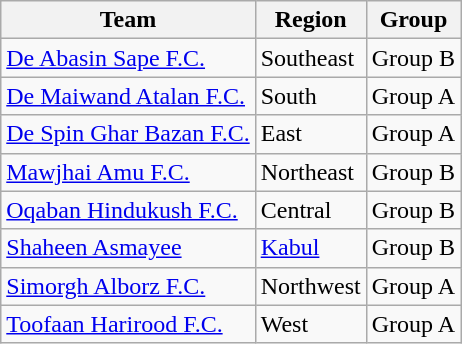<table class="wikitable sortable" style="text-align: left;">
<tr>
<th>Team</th>
<th>Region</th>
<th>Group</th>
</tr>
<tr>
<td><a href='#'>De Abasin Sape F.C.</a></td>
<td>Southeast</td>
<td>Group B</td>
</tr>
<tr>
<td><a href='#'>De Maiwand Atalan F.C.</a></td>
<td>South</td>
<td>Group A</td>
</tr>
<tr>
<td><a href='#'>De Spin Ghar Bazan F.C.</a></td>
<td>East</td>
<td>Group A</td>
</tr>
<tr>
<td><a href='#'>Mawjhai Amu F.C.</a></td>
<td>Northeast</td>
<td>Group B</td>
</tr>
<tr>
<td><a href='#'>Oqaban Hindukush F.C.</a></td>
<td>Central</td>
<td>Group B</td>
</tr>
<tr>
<td><a href='#'>Shaheen Asmayee</a></td>
<td><a href='#'>Kabul</a></td>
<td>Group B</td>
</tr>
<tr>
<td><a href='#'>Simorgh Alborz F.C.</a></td>
<td>Northwest</td>
<td>Group A</td>
</tr>
<tr>
<td><a href='#'>Toofaan Harirood F.C.</a></td>
<td>West</td>
<td>Group A</td>
</tr>
</table>
